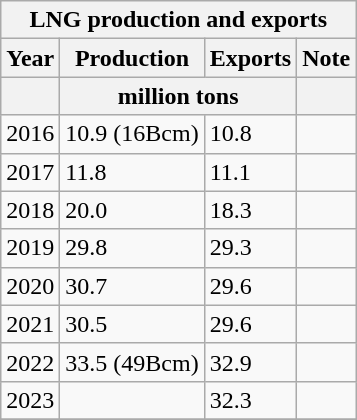<table class="wikitable">
<tr>
<th colspan=4>LNG production and exports</th>
</tr>
<tr>
<th>Year</th>
<th>Production</th>
<th>Exports</th>
<th>Note</th>
</tr>
<tr>
<th></th>
<th colspan=2>million tons</th>
<th></th>
</tr>
<tr>
<td>2016</td>
<td>10.9 (16Bcm)</td>
<td>10.8</td>
<td></td>
</tr>
<tr>
<td>2017</td>
<td>11.8</td>
<td>11.1</td>
<td></td>
</tr>
<tr>
<td>2018</td>
<td>20.0</td>
<td>18.3</td>
<td></td>
</tr>
<tr>
<td>2019</td>
<td>29.8</td>
<td>29.3</td>
<td></td>
</tr>
<tr>
<td>2020</td>
<td>30.7</td>
<td>29.6</td>
<td></td>
</tr>
<tr>
<td>2021</td>
<td>30.5</td>
<td>29.6</td>
<td></td>
</tr>
<tr>
<td>2022</td>
<td>33.5 (49Bcm)</td>
<td>32.9</td>
<td> </td>
</tr>
<tr>
<td>2023</td>
<td></td>
<td>32.3</td>
<td></td>
</tr>
<tr>
</tr>
</table>
